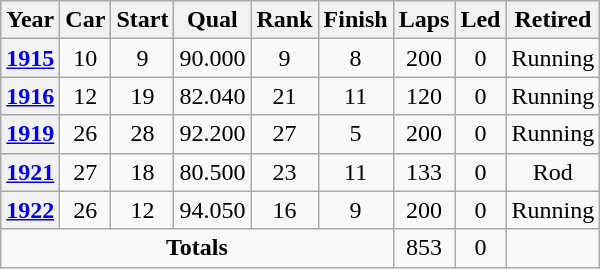<table class="wikitable" style="text-align:center">
<tr>
<th>Year</th>
<th>Car</th>
<th>Start</th>
<th>Qual</th>
<th>Rank</th>
<th>Finish</th>
<th>Laps</th>
<th>Led</th>
<th>Retired</th>
</tr>
<tr>
<th><a href='#'>1915</a></th>
<td>10</td>
<td>9</td>
<td>90.000</td>
<td>9</td>
<td>8</td>
<td>200</td>
<td>0</td>
<td>Running</td>
</tr>
<tr>
<th><a href='#'>1916</a></th>
<td>12</td>
<td>19</td>
<td>82.040</td>
<td>21</td>
<td>11</td>
<td>120</td>
<td>0</td>
<td>Running</td>
</tr>
<tr>
<th><a href='#'>1919</a></th>
<td>26</td>
<td>28</td>
<td>92.200</td>
<td>27</td>
<td>5</td>
<td>200</td>
<td>0</td>
<td>Running</td>
</tr>
<tr>
<th><a href='#'>1921</a></th>
<td>27</td>
<td>18</td>
<td>80.500</td>
<td>23</td>
<td>11</td>
<td>133</td>
<td>0</td>
<td>Rod</td>
</tr>
<tr>
<th><a href='#'>1922</a></th>
<td>26</td>
<td>12</td>
<td>94.050</td>
<td>16</td>
<td>9</td>
<td>200</td>
<td>0</td>
<td>Running</td>
</tr>
<tr>
<td colspan=6><strong>Totals</strong></td>
<td>853</td>
<td>0</td>
<td></td>
</tr>
</table>
